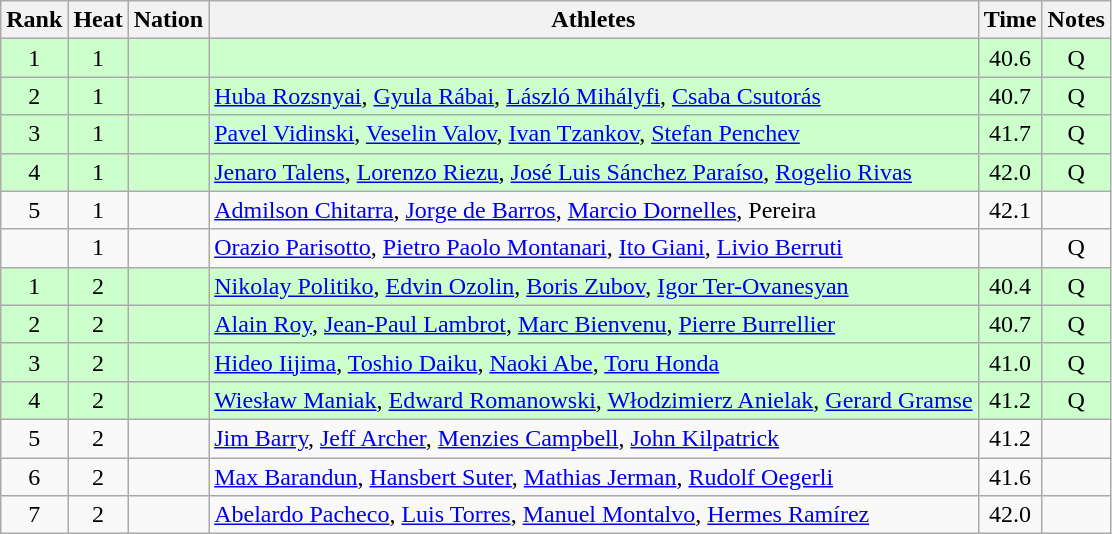<table class="wikitable sortable" style="text-align:center">
<tr>
<th>Rank</th>
<th>Heat</th>
<th>Nation</th>
<th>Athletes</th>
<th>Time</th>
<th>Notes</th>
</tr>
<tr bgcolor=ccffcc>
<td>1</td>
<td>1</td>
<td align=left></td>
<td align=left></td>
<td>40.6</td>
<td>Q</td>
</tr>
<tr bgcolor=ccffcc>
<td>2</td>
<td>1</td>
<td align=left></td>
<td align=left><a href='#'>Huba Rozsnyai</a>, <a href='#'>Gyula Rábai</a>, <a href='#'>László Mihályfi</a>, <a href='#'>Csaba Csutorás</a></td>
<td>40.7</td>
<td>Q</td>
</tr>
<tr bgcolor=ccffcc>
<td>3</td>
<td>1</td>
<td align=left></td>
<td align=left><a href='#'>Pavel Vidinski</a>, <a href='#'>Veselin Valov</a>, <a href='#'>Ivan Tzankov</a>, <a href='#'>Stefan Penchev</a></td>
<td>41.7</td>
<td>Q</td>
</tr>
<tr bgcolor=ccffcc>
<td>4</td>
<td>1</td>
<td align=left></td>
<td align=left><a href='#'>Jenaro Talens</a>, <a href='#'>Lorenzo Riezu</a>, <a href='#'>José Luis Sánchez Paraíso</a>, <a href='#'>Rogelio Rivas</a></td>
<td>42.0</td>
<td>Q<br></td>
</tr>
<tr>
<td>5</td>
<td>1</td>
<td align=left></td>
<td align=left><a href='#'>Admilson Chitarra</a>, <a href='#'>Jorge de Barros</a>, <a href='#'>Marcio Dornelles</a>, Pereira</td>
<td>42.1</td>
<td></td>
</tr>
<tr>
<td></td>
<td>1</td>
<td align=left></td>
<td align=left><a href='#'>Orazio Parisotto</a>, <a href='#'>Pietro Paolo Montanari</a>, <a href='#'>Ito Giani</a>, <a href='#'>Livio Berruti</a></td>
<td></td>
<td>Q</td>
</tr>
<tr bgcolor=ccffcc>
<td>1</td>
<td>2</td>
<td align=left></td>
<td align=left><a href='#'>Nikolay Politiko</a>, <a href='#'>Edvin Ozolin</a>, <a href='#'>Boris Zubov</a>, <a href='#'>Igor Ter-Ovanesyan</a></td>
<td>40.4</td>
<td>Q</td>
</tr>
<tr bgcolor=ccffcc>
<td>2</td>
<td>2</td>
<td align=left></td>
<td align=left><a href='#'>Alain Roy</a>, <a href='#'>Jean-Paul Lambrot</a>, <a href='#'>Marc Bienvenu</a>, <a href='#'>Pierre Burrellier</a></td>
<td>40.7</td>
<td>Q</td>
</tr>
<tr bgcolor=ccffcc>
<td>3</td>
<td>2</td>
<td align=left></td>
<td align=left><a href='#'>Hideo Iijima</a>, <a href='#'>Toshio Daiku</a>, <a href='#'>Naoki Abe</a>, <a href='#'>Toru Honda</a></td>
<td>41.0</td>
<td>Q</td>
</tr>
<tr bgcolor=ccffcc>
<td>4</td>
<td>2</td>
<td align=left></td>
<td align=left><a href='#'>Wiesław Maniak</a>, <a href='#'>Edward Romanowski</a>, <a href='#'>Włodzimierz Anielak</a>, <a href='#'>Gerard Gramse</a></td>
<td>41.2</td>
<td>Q</td>
</tr>
<tr>
<td>5</td>
<td>2</td>
<td align=left></td>
<td align=left><a href='#'>Jim Barry</a>, <a href='#'>Jeff Archer</a>, <a href='#'>Menzies Campbell</a>, <a href='#'>John Kilpatrick</a></td>
<td>41.2</td>
<td></td>
</tr>
<tr>
<td>6</td>
<td>2</td>
<td align=left></td>
<td align=left><a href='#'>Max Barandun</a>, <a href='#'>Hansbert Suter</a>, <a href='#'>Mathias Jerman</a>, <a href='#'>Rudolf Oegerli</a></td>
<td>41.6</td>
<td></td>
</tr>
<tr>
<td>7</td>
<td>2</td>
<td align=left></td>
<td align=left><a href='#'>Abelardo Pacheco</a>, <a href='#'>Luis Torres</a>, <a href='#'>Manuel Montalvo</a>, <a href='#'>Hermes Ramírez</a></td>
<td>42.0</td>
<td></td>
</tr>
</table>
